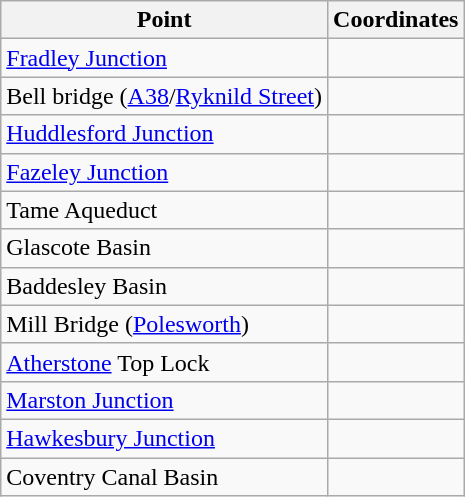<table class="wikitable">
<tr>
<th>Point</th>
<th>Coordinates</th>
</tr>
<tr>
<td><a href='#'>Fradley Junction</a></td>
<td></td>
</tr>
<tr>
<td>Bell bridge (<a href='#'>A38</a>/<a href='#'>Ryknild Street</a>)</td>
<td></td>
</tr>
<tr>
<td><a href='#'>Huddlesford Junction</a></td>
<td></td>
</tr>
<tr>
<td><a href='#'>Fazeley Junction</a></td>
<td></td>
</tr>
<tr>
<td>Tame Aqueduct</td>
<td></td>
</tr>
<tr>
<td>Glascote Basin</td>
<td></td>
</tr>
<tr>
<td>Baddesley Basin</td>
<td></td>
</tr>
<tr>
<td>Mill Bridge (<a href='#'>Polesworth</a>) </td>
<td></td>
</tr>
<tr>
<td><a href='#'>Atherstone</a> Top Lock</td>
<td></td>
</tr>
<tr>
<td><a href='#'>Marston Junction</a></td>
<td></td>
</tr>
<tr>
<td><a href='#'>Hawkesbury Junction</a></td>
<td></td>
</tr>
<tr>
<td>Coventry Canal Basin</td>
<td></td>
</tr>
</table>
